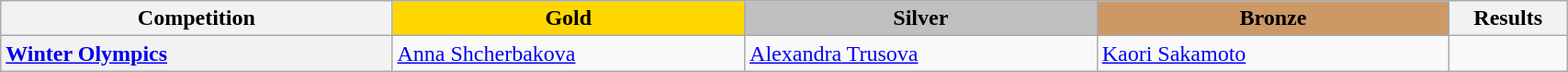<table class="wikitable unsortable" style="text-align:left; width:90%">
<tr>
<th scope="col" style="text-align:center; width:25%">Competition</th>
<td scope="col" style="text-align:center; width:22.5%; background:gold"><strong>Gold</strong></td>
<td scope="col" style="text-align:center; width:22.5%; background:silver"><strong>Silver</strong></td>
<td scope="col" style="text-align:center; width:22.5%; background:#c96"><strong>Bronze</strong></td>
<th scope="col" style="text-align:center; width:7.5%">Results</th>
</tr>
<tr>
<th scope="row" style="text-align:left"> <a href='#'>Winter Olympics</a></th>
<td> <a href='#'>Anna Shcherbakova</a></td>
<td> <a href='#'>Alexandra Trusova</a></td>
<td> <a href='#'>Kaori Sakamoto</a></td>
<td></td>
</tr>
</table>
